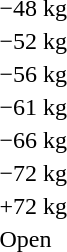<table>
<tr>
<td>−48 kg</td>
<td></td>
<td></td>
<td><br></td>
</tr>
<tr>
<td>−52 kg</td>
<td></td>
<td></td>
<td><br></td>
</tr>
<tr>
<td>−56 kg</td>
<td></td>
<td></td>
<td><br></td>
</tr>
<tr>
<td>−61 kg</td>
<td></td>
<td></td>
<td><br></td>
</tr>
<tr>
<td>−66 kg</td>
<td></td>
<td></td>
<td><br></td>
</tr>
<tr>
<td>−72 kg</td>
<td></td>
<td></td>
<td><br></td>
</tr>
<tr>
<td>+72 kg</td>
<td></td>
<td></td>
<td><br></td>
</tr>
<tr>
<td>Open</td>
<td></td>
<td></td>
<td><br></td>
</tr>
</table>
